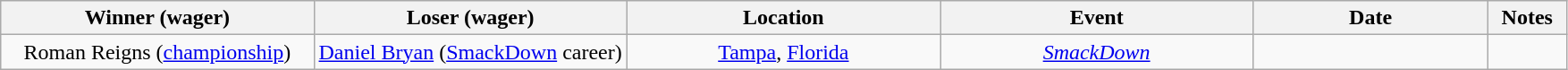<table class="wikitable" style="text-align: center">
<tr>
<th width=20% scope="col">Winner (wager)</th>
<th width=20% scope="col">Loser (wager)</th>
<th width=20% scope="col">Location</th>
<th width=20% scope="col">Event</th>
<th width=15% scope="col">Date</th>
<th class="unsortable" width=5% scope="col">Notes</th>
</tr>
<tr>
<td>Roman Reigns (<a href='#'>championship</a>)</td>
<td><a href='#'>Daniel Bryan</a> (<a href='#'>SmackDown</a> career)</td>
<td><a href='#'>Tampa</a>, <a href='#'>Florida</a></td>
<td><em><a href='#'>SmackDown</a></em></td>
<td></td>
<td></td>
</tr>
</table>
